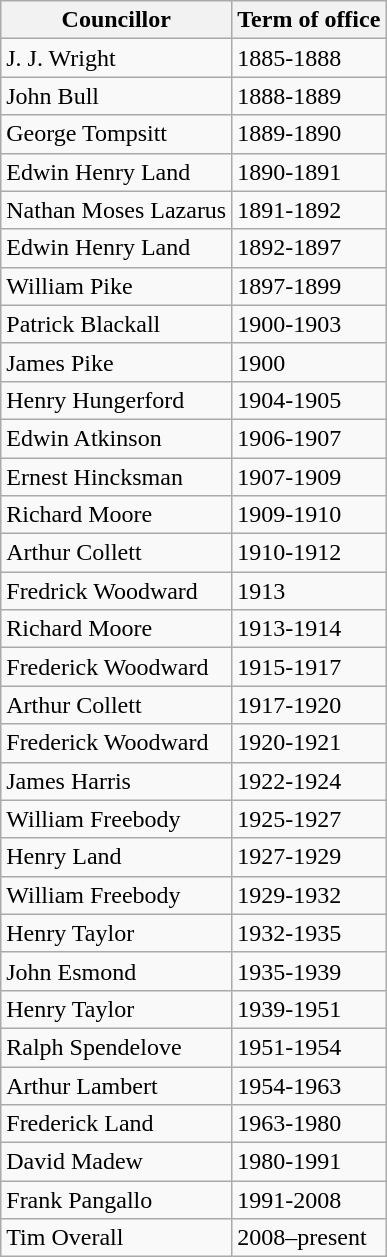<table class="wikitable">
<tr>
<th>Councillor</th>
<th>Term of office</th>
</tr>
<tr>
<td>J. J. Wright</td>
<td>1885-1888</td>
</tr>
<tr>
<td>John Bull</td>
<td>1888-1889</td>
</tr>
<tr>
<td>George Tompsitt</td>
<td>1889-1890</td>
</tr>
<tr>
<td>Edwin Henry Land</td>
<td>1890-1891</td>
</tr>
<tr>
<td>Nathan Moses Lazarus</td>
<td>1891-1892</td>
</tr>
<tr>
<td>Edwin Henry Land</td>
<td>1892-1897</td>
</tr>
<tr>
<td>William Pike</td>
<td>1897-1899</td>
</tr>
<tr>
<td>Patrick Blackall</td>
<td>1900-1903</td>
</tr>
<tr>
<td>James Pike</td>
<td>1900</td>
</tr>
<tr>
<td>Henry Hungerford</td>
<td>1904-1905</td>
</tr>
<tr>
<td>Edwin Atkinson</td>
<td>1906-1907</td>
</tr>
<tr>
<td>Ernest Hincksman</td>
<td>1907-1909</td>
</tr>
<tr>
<td>Richard Moore</td>
<td>1909-1910</td>
</tr>
<tr>
<td>Arthur Collett</td>
<td>1910-1912</td>
</tr>
<tr>
<td>Fredrick Woodward</td>
<td>1913</td>
</tr>
<tr>
<td>Richard Moore</td>
<td>1913-1914</td>
</tr>
<tr>
<td>Frederick Woodward</td>
<td>1915-1917</td>
</tr>
<tr>
<td>Arthur Collett</td>
<td>1917-1920</td>
</tr>
<tr>
<td>Frederick Woodward</td>
<td>1920-1921</td>
</tr>
<tr>
<td>James Harris</td>
<td>1922-1924</td>
</tr>
<tr>
<td>William Freebody</td>
<td>1925-1927</td>
</tr>
<tr>
<td>Henry Land</td>
<td>1927-1929</td>
</tr>
<tr>
<td>William Freebody</td>
<td>1929-1932</td>
</tr>
<tr>
<td>Henry Taylor</td>
<td>1932-1935</td>
</tr>
<tr>
<td>John Esmond</td>
<td>1935-1939</td>
</tr>
<tr>
<td>Henry Taylor</td>
<td>1939-1951</td>
</tr>
<tr>
<td>Ralph Spendelove</td>
<td>1951-1954</td>
</tr>
<tr>
<td>Arthur Lambert</td>
<td>1954-1963</td>
</tr>
<tr>
<td>Frederick Land</td>
<td>1963-1980</td>
</tr>
<tr>
<td>David Madew</td>
<td>1980-1991</td>
</tr>
<tr>
<td>Frank Pangallo</td>
<td>1991-2008</td>
</tr>
<tr>
<td>Tim Overall</td>
<td>2008–present</td>
</tr>
</table>
